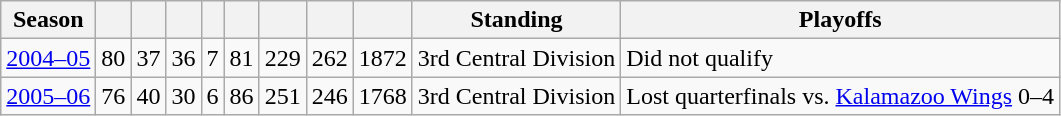<table class="wikitable" style="text-align:center">
<tr>
<th>Season</th>
<th></th>
<th></th>
<th></th>
<th></th>
<th></th>
<th></th>
<th></th>
<th></th>
<th>Standing</th>
<th>Playoffs</th>
</tr>
<tr>
<td><a href='#'>2004–05</a></td>
<td>80</td>
<td>37</td>
<td>36</td>
<td>7</td>
<td>81</td>
<td>229</td>
<td>262</td>
<td>1872</td>
<td>3rd Central Division</td>
<td align=left>Did not qualify</td>
</tr>
<tr>
<td><a href='#'>2005–06</a></td>
<td>76</td>
<td>40</td>
<td>30</td>
<td>6</td>
<td>86</td>
<td>251</td>
<td>246</td>
<td>1768</td>
<td>3rd Central Division</td>
<td align=left>Lost quarterfinals vs. <a href='#'>Kalamazoo Wings</a> 0–4</td>
</tr>
</table>
